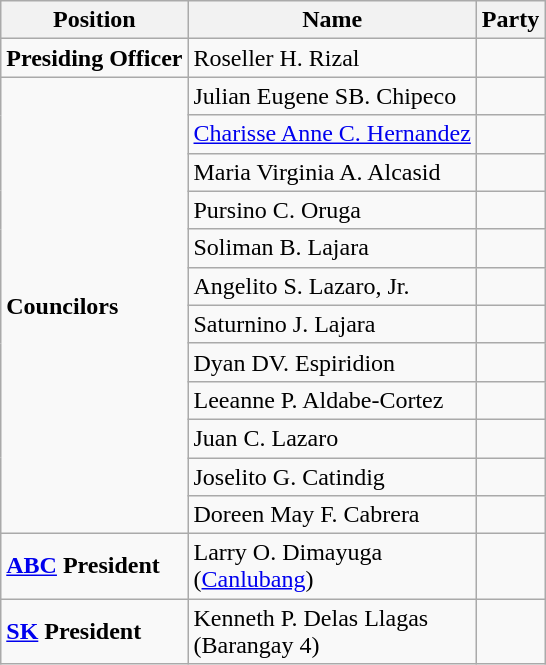<table class=wikitable>
<tr>
<th>Position</th>
<th>Name</th>
<th colspan=2>Party</th>
</tr>
<tr>
<td><strong>Presiding Officer</strong></td>
<td>Roseller H. Rizal</td>
<td></td>
</tr>
<tr>
<td rowspan=12><strong>Councilors</strong></td>
<td>Julian Eugene SB. Chipeco</td>
<td></td>
</tr>
<tr>
<td><a href='#'>Charisse Anne C. Hernandez</a></td>
<td></td>
</tr>
<tr>
<td>Maria Virginia A. Alcasid</td>
<td></td>
</tr>
<tr>
<td>Pursino C. Oruga</td>
<td></td>
</tr>
<tr>
<td>Soliman B. Lajara</td>
<td></td>
</tr>
<tr>
<td>Angelito S. Lazaro, Jr.</td>
<td></td>
</tr>
<tr>
<td>Saturnino J. Lajara</td>
<td></td>
</tr>
<tr>
<td>Dyan DV. Espiridion</td>
<td></td>
</tr>
<tr>
<td>Leeanne P. Aldabe-Cortez</td>
<td></td>
</tr>
<tr>
<td>Juan C. Lazaro</td>
<td></td>
</tr>
<tr>
<td>Joselito G. Catindig</td>
<td></td>
</tr>
<tr>
<td>Doreen May F. Cabrera</td>
<td></td>
</tr>
<tr>
<td><strong><a href='#'>ABC</a> President</strong></td>
<td>Larry O. Dimayuga<br>(<a href='#'>Canlubang</a>)</td>
<td></td>
</tr>
<tr>
<td><strong><a href='#'>SK</a> President</strong></td>
<td>Kenneth P. Delas Llagas<br>(Barangay 4)</td>
<td></td>
</tr>
</table>
